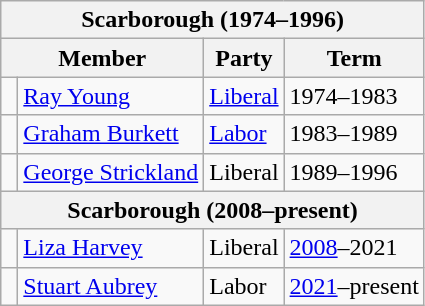<table class="wikitable">
<tr>
<th colspan="4">Scarborough (1974–1996)</th>
</tr>
<tr>
<th colspan="2">Member</th>
<th>Party</th>
<th>Term</th>
</tr>
<tr>
<td> </td>
<td><a href='#'>Ray Young</a></td>
<td><a href='#'>Liberal</a></td>
<td>1974–1983</td>
</tr>
<tr>
<td> </td>
<td><a href='#'>Graham Burkett</a></td>
<td><a href='#'>Labor</a></td>
<td>1983–1989</td>
</tr>
<tr>
<td> </td>
<td><a href='#'>George Strickland</a></td>
<td>Liberal</td>
<td>1989–1996</td>
</tr>
<tr>
<th colspan="4">Scarborough (2008–present)</th>
</tr>
<tr>
<td> </td>
<td><a href='#'>Liza Harvey</a></td>
<td>Liberal</td>
<td><a href='#'>2008</a>–2021</td>
</tr>
<tr>
<td> </td>
<td><a href='#'>Stuart Aubrey</a></td>
<td>Labor</td>
<td><a href='#'>2021</a>–present</td>
</tr>
</table>
